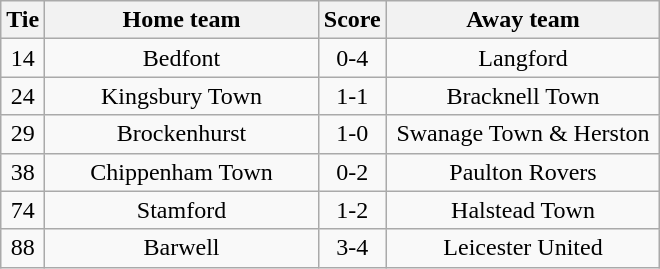<table class="wikitable" style="text-align:center;">
<tr>
<th width=20>Tie</th>
<th width=175>Home team</th>
<th width=20>Score</th>
<th width=175>Away team</th>
</tr>
<tr>
<td>14</td>
<td>Bedfont</td>
<td>0-4</td>
<td>Langford</td>
</tr>
<tr>
<td>24</td>
<td>Kingsbury Town</td>
<td>1-1</td>
<td>Bracknell Town</td>
</tr>
<tr>
<td>29</td>
<td>Brockenhurst</td>
<td>1-0</td>
<td>Swanage Town & Herston</td>
</tr>
<tr>
<td>38</td>
<td>Chippenham Town</td>
<td>0-2</td>
<td>Paulton Rovers</td>
</tr>
<tr>
<td>74</td>
<td>Stamford</td>
<td>1-2</td>
<td>Halstead Town</td>
</tr>
<tr>
<td>88</td>
<td>Barwell</td>
<td>3-4</td>
<td>Leicester United</td>
</tr>
</table>
